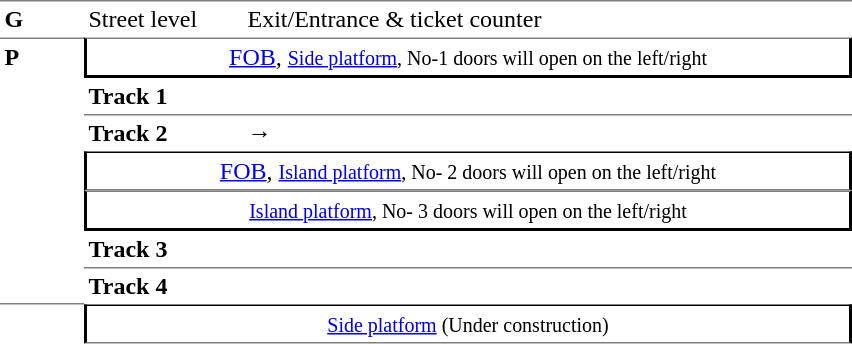<table table border=0 cellspacing=0 cellpadding=3>
<tr>
<td style="border-top:solid 1px gray;" width=50 valign=top><strong>G</strong></td>
<td style="border-top:solid 1px gray;" width=100 valign=top>Street level</td>
<td style="border-top:solid 1px gray;" width=400 valign=top>Exit/Entrance & ticket counter</td>
</tr>
<tr>
<td rowspan="7" style="border-top:solid 1px gray;border-bottom:solid 1px gray;" width="50" valign="top"><strong>P</strong></td>
<td style="border-top:solid 1px gray;border-right:solid 2px black;border-left:solid 2px black;border-bottom:solid 2px black;text-align:center;" colspan=2><a href='#'>FOB</a>, <small><a href='#'>Side platform</a>, No-1 doors will open on the left/right</small></td>
</tr>
<tr>
<td style="border-bottom:solid 1px gray;" width=100><strong>Track 1</strong></td>
<td style="border-bottom:solid 1px gray;" width=400></td>
</tr>
<tr>
<td><strong>Track 2</strong></td>
<td><span>→</span></td>
</tr>
<tr>
<td style="border-top:solid 1px black;border-right:solid 2px black;border-left:solid 2px black;border-bottom:solid 1px gray;text-align:center;" colspan=2><a href='#'>FOB</a>, <small><a href='#'>Island platform</a>, No- 2 doors will open on the left/right</small></td>
</tr>
<tr>
<td style="border-top:solid 1px gray;border-right:solid 2px black;border-left:solid 2px black;border-bottom:solid 2px black;text-align:center;" colspan=2><small><a href='#'>Island platform</a>, No- 3 doors will open on the left/right</small></td>
</tr>
<tr>
<td style="border-bottom:solid 1px gray;" width=100><strong>Track 3</strong></td>
<td style="border-bottom:solid 1px gray;" width="400"></td>
</tr>
<tr>
<td><strong>Track 4</strong></td>
</tr>
<tr>
<td></td>
<td style="border-top:solid 1px black;border-right:solid 2px black;border-left:solid 2px black;border-bottom:solid 1px gray;text-align:center;" colspan=2><small><a href='#'>Side platform</a> (Under construction)</small></td>
</tr>
<tr>
</tr>
</table>
